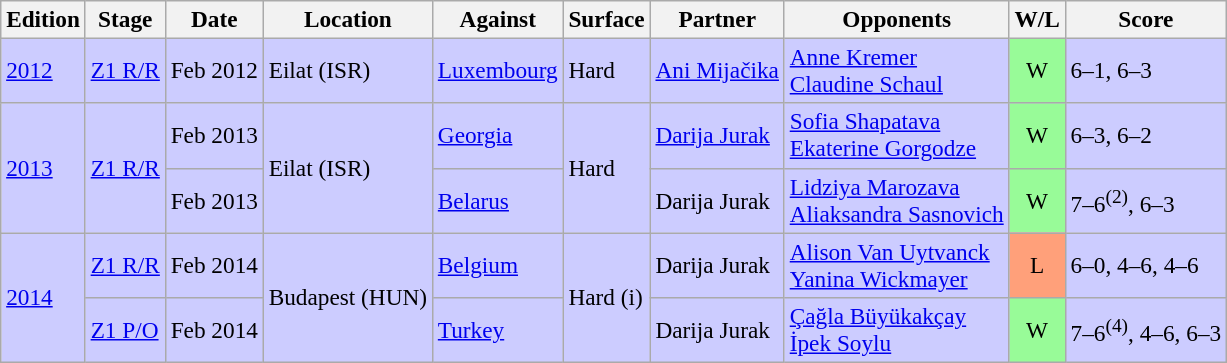<table class=wikitable style=font-size:97%>
<tr>
<th>Edition</th>
<th>Stage</th>
<th>Date</th>
<th>Location</th>
<th>Against</th>
<th>Surface</th>
<th>Partner</th>
<th>Opponents</th>
<th>W/L</th>
<th class="unsortable">Score</th>
</tr>
<tr style="background:#ccf;">
<td rowspan="1"><a href='#'>2012</a></td>
<td rowspan="1"><a href='#'>Z1 R/R</a></td>
<td>Feb 2012</td>
<td rowspan="1">Eilat (ISR)</td>
<td> <a href='#'>Luxembourg</a></td>
<td rowspan="1">Hard</td>
<td><a href='#'>Ani Mijačika</a></td>
<td><a href='#'>Anne Kremer</a><br> <a href='#'>Claudine Schaul</a></td>
<td style="text-align:center; background:#98fb98;">W</td>
<td>6–1, 6–3</td>
</tr>
<tr style="background:#ccf;">
<td rowspan="2"><a href='#'>2013</a></td>
<td rowspan="2"><a href='#'>Z1 R/R</a></td>
<td>Feb 2013</td>
<td rowspan="2">Eilat (ISR)</td>
<td> <a href='#'>Georgia</a></td>
<td rowspan="2">Hard</td>
<td><a href='#'>Darija Jurak</a></td>
<td><a href='#'>Sofia Shapatava</a><br> <a href='#'>Ekaterine Gorgodze</a></td>
<td style="text-align:center; background:#98fb98;">W</td>
<td>6–3, 6–2</td>
</tr>
<tr style="background:#ccf;">
<td>Feb 2013</td>
<td> <a href='#'>Belarus</a></td>
<td>Darija Jurak</td>
<td><a href='#'>Lidziya Marozava</a><br> <a href='#'>Aliaksandra Sasnovich</a></td>
<td style="text-align:center; background:#98fb98;">W</td>
<td>7–6<sup>(2)</sup>, 6–3</td>
</tr>
<tr style="background:#ccf;">
<td rowspan="2"><a href='#'>2014</a></td>
<td rowspan="1"><a href='#'>Z1 R/R</a></td>
<td>Feb 2014</td>
<td rowspan="2">Budapest (HUN)</td>
<td> <a href='#'>Belgium</a></td>
<td rowspan="2">Hard (i)</td>
<td>Darija Jurak</td>
<td><a href='#'>Alison Van Uytvanck</a><br> <a href='#'>Yanina Wickmayer</a></td>
<td style="text-align:center; background:#ffa07a;">L</td>
<td>6–0, 4–6, 4–6</td>
</tr>
<tr style="background:#ccf;">
<td rowspan="1"><a href='#'>Z1 P/O</a></td>
<td>Feb 2014</td>
<td> <a href='#'>Turkey</a></td>
<td>Darija Jurak</td>
<td><a href='#'>Çağla Büyükakçay</a><br> <a href='#'>İpek Soylu</a></td>
<td style="text-align:center; background:#98fb98;">W</td>
<td>7–6<sup>(4)</sup>, 4–6, 6–3</td>
</tr>
</table>
